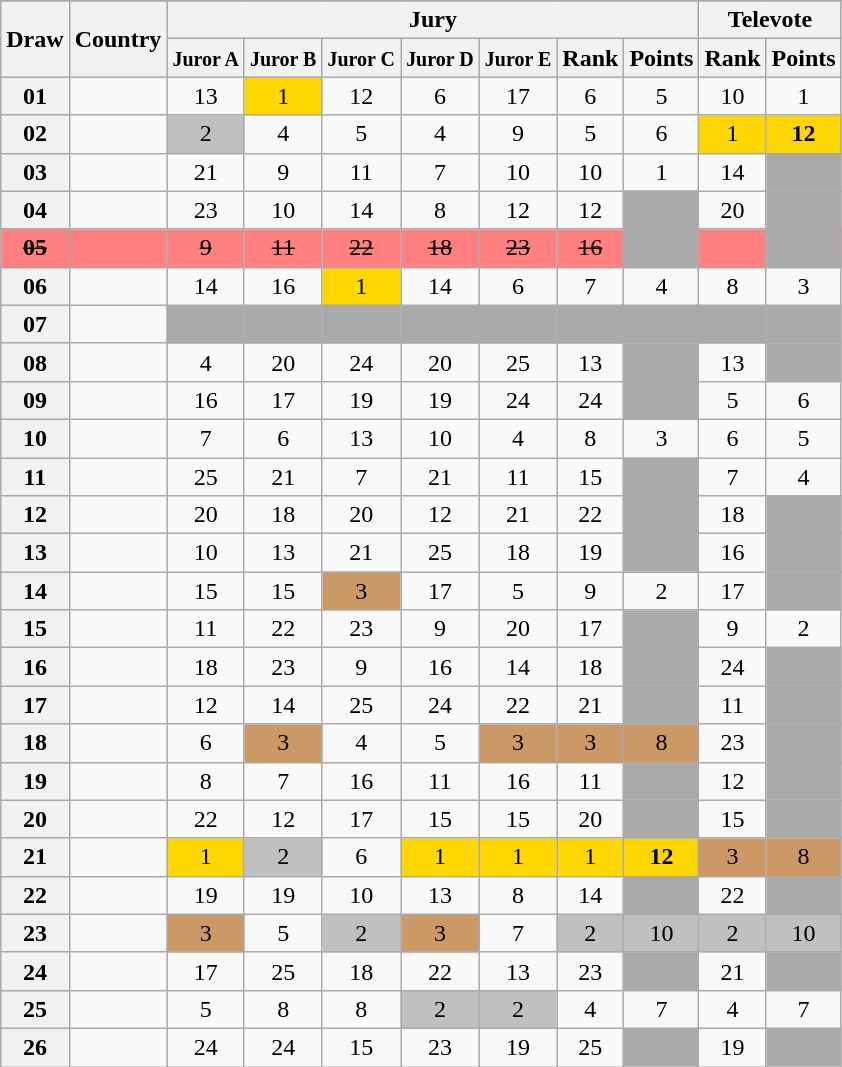<table class="sortable wikitable collapsible plainrowheaders" style="text-align:center;">
<tr>
</tr>
<tr>
<th scope="col" rowspan="2">Draw</th>
<th scope="col" rowspan="2">Country</th>
<th scope="col" colspan="7">Jury</th>
<th scope="col" colspan="2">Televote</th>
</tr>
<tr>
<th scope="col"><small>Juror A</small></th>
<th scope="col"><small>Juror B</small></th>
<th scope="col"><small>Juror C</small></th>
<th scope="col"><small>Juror D</small></th>
<th scope="col"><small>Juror E</small></th>
<th scope="col">Rank</th>
<th scope="col" class="unsortable">Points</th>
<th scope="col">Rank</th>
<th scope="col" class="unsortable">Points</th>
</tr>
<tr>
<th scope="row" style="text-align:center;">01</th>
<td style="text-align:left;"></td>
<td>13</td>
<td style="background:gold;">1</td>
<td>12</td>
<td>6</td>
<td>17</td>
<td>6</td>
<td>5</td>
<td>10</td>
<td>1</td>
</tr>
<tr>
<th scope="row" style="text-align:center;">02</th>
<td style="text-align:left;"></td>
<td style="background:silver;">2</td>
<td>4</td>
<td>5</td>
<td>4</td>
<td>9</td>
<td>5</td>
<td>6</td>
<td style="background:gold;">1</td>
<td style="background:gold;"><strong>12</strong></td>
</tr>
<tr>
<th scope="row" style="text-align:center;">03</th>
<td style="text-align:left;"></td>
<td>21</td>
<td>9</td>
<td>11</td>
<td>7</td>
<td>10</td>
<td>10</td>
<td>1</td>
<td>14</td>
<td style="background:#AAAAAA;"></td>
</tr>
<tr>
<th scope="row" style="text-align:center;">04</th>
<td style="text-align:left;"></td>
<td>23</td>
<td>10</td>
<td>14</td>
<td>8</td>
<td>12</td>
<td>12</td>
<td style="background:#AAAAAA;"></td>
<td>20</td>
<td style="background:#AAAAAA;"></td>
</tr>
<tr style="background:#FE8080">
<th scope="row" style="text-align:center; background:#FE8080"><s>05</s></th>
<td style="text-align:left;"><s></s> </td>
<td><s>9</s></td>
<td><s>11</s></td>
<td><s>22</s></td>
<td><s>18</s></td>
<td><s>23</s></td>
<td><s>16</s></td>
<td style="background:#AAAAAA;"></td>
<td></td>
<td style="background:#AAAAAA;"></td>
</tr>
<tr>
<th scope="row" style="text-align:center;">06</th>
<td style="text-align:left;"></td>
<td>14</td>
<td>16</td>
<td style="background:gold;">1</td>
<td>14</td>
<td>6</td>
<td>7</td>
<td>4</td>
<td>8</td>
<td>3</td>
</tr>
<tr class=sortbottom>
<th scope="row" style="text-align:center;">07</th>
<td style="text-align:left;"></td>
<td style="background:#AAAAAA;"></td>
<td style="background:#AAAAAA;"></td>
<td style="background:#AAAAAA;"></td>
<td style="background:#AAAAAA;"></td>
<td style="background:#AAAAAA;"></td>
<td style="background:#AAAAAA;"></td>
<td style="background:#AAAAAA;"></td>
<td style="background:#AAAAAA;"></td>
<td style="background:#AAAAAA;"></td>
</tr>
<tr>
<th scope="row" style="text-align:center;">08</th>
<td style="text-align:left;"></td>
<td>4</td>
<td>20</td>
<td>24</td>
<td>20</td>
<td>25</td>
<td>13</td>
<td style="background:#AAAAAA;"></td>
<td>13</td>
<td style="background:#AAAAAA;"></td>
</tr>
<tr>
<th scope="row" style="text-align:center;">09</th>
<td style="text-align:left;"></td>
<td>16</td>
<td>17</td>
<td>19</td>
<td>19</td>
<td>24</td>
<td>24</td>
<td style="background:#AAAAAA;"></td>
<td>5</td>
<td>6</td>
</tr>
<tr>
<th scope="row" style="text-align:center;">10</th>
<td style="text-align:left;"></td>
<td>7</td>
<td>6</td>
<td>13</td>
<td>10</td>
<td>4</td>
<td>8</td>
<td>3</td>
<td>6</td>
<td>5</td>
</tr>
<tr>
<th scope="row" style="text-align:center;">11</th>
<td style="text-align:left;"></td>
<td>25</td>
<td>21</td>
<td>7</td>
<td>21</td>
<td>11</td>
<td>15</td>
<td style="background:#AAAAAA;"></td>
<td>7</td>
<td>4</td>
</tr>
<tr>
<th scope="row" style="text-align:center;">12</th>
<td style="text-align:left;"></td>
<td>20</td>
<td>18</td>
<td>20</td>
<td>12</td>
<td>21</td>
<td>22</td>
<td style="background:#AAAAAA;"></td>
<td>18</td>
<td style="background:#AAAAAA;"></td>
</tr>
<tr>
<th scope="row" style="text-align:center;">13</th>
<td style="text-align:left;"></td>
<td>10</td>
<td>13</td>
<td>21</td>
<td>25</td>
<td>18</td>
<td>19</td>
<td style="background:#AAAAAA;"></td>
<td>16</td>
<td style="background:#AAAAAA;"></td>
</tr>
<tr>
<th scope="row" style="text-align:center;">14</th>
<td style="text-align:left;"></td>
<td>15</td>
<td>15</td>
<td style="background:#CC9966;">3</td>
<td>17</td>
<td>5</td>
<td>9</td>
<td>2</td>
<td>17</td>
<td style="background:#AAAAAA;"></td>
</tr>
<tr>
<th scope="row" style="text-align:center;">15</th>
<td style="text-align:left;"></td>
<td>11</td>
<td>22</td>
<td>23</td>
<td>9</td>
<td>20</td>
<td>17</td>
<td style="background:#AAAAAA;"></td>
<td>9</td>
<td>2</td>
</tr>
<tr>
<th scope="row" style="text-align:center;">16</th>
<td style="text-align:left;"></td>
<td>18</td>
<td>23</td>
<td>9</td>
<td>16</td>
<td>14</td>
<td>18</td>
<td style="background:#AAAAAA;"></td>
<td>24</td>
<td style="background:#AAAAAA;"></td>
</tr>
<tr>
<th scope="row" style="text-align:center;">17</th>
<td style="text-align:left;"></td>
<td>12</td>
<td>14</td>
<td>25</td>
<td>24</td>
<td>22</td>
<td>21</td>
<td style="background:#AAAAAA;"></td>
<td>11</td>
<td style="background:#AAAAAA;"></td>
</tr>
<tr>
<th scope="row" style="text-align:center;">18</th>
<td style="text-align:left;"></td>
<td>6</td>
<td style="background:#CC9966;">3</td>
<td>4</td>
<td>5</td>
<td style="background:#CC9966;">3</td>
<td style="background:#CC9966;">3</td>
<td style="background:#CC9966;">8</td>
<td>23</td>
<td style="background:#AAAAAA;"></td>
</tr>
<tr>
<th scope="row" style="text-align:center;">19</th>
<td style="text-align:left;"></td>
<td>8</td>
<td>7</td>
<td>16</td>
<td>11</td>
<td>16</td>
<td>11</td>
<td style="background:#AAAAAA;"></td>
<td>12</td>
<td style="background:#AAAAAA;"></td>
</tr>
<tr>
<th scope="row" style="text-align:center;">20</th>
<td style="text-align:left;"></td>
<td>22</td>
<td>12</td>
<td>17</td>
<td>15</td>
<td>15</td>
<td>20</td>
<td style="background:#AAAAAA;"></td>
<td>15</td>
<td style="background:#AAAAAA;"></td>
</tr>
<tr>
<th scope="row" style="text-align:center;">21</th>
<td style="text-align:left;"></td>
<td style="background:gold;">1</td>
<td style="background:silver;">2</td>
<td>6</td>
<td style="background:gold;">1</td>
<td style="background:gold;">1</td>
<td style="background:gold;">1</td>
<td style="background:gold;"><strong>12</strong></td>
<td style="background:#CC9966;">3</td>
<td style="background:#CC9966;">8</td>
</tr>
<tr>
<th scope="row" style="text-align:center;">22</th>
<td style="text-align:left;"></td>
<td>19</td>
<td>19</td>
<td>10</td>
<td>13</td>
<td>8</td>
<td>14</td>
<td style="background:#AAAAAA;"></td>
<td>22</td>
<td style="background:#AAAAAA;"></td>
</tr>
<tr>
<th scope="row" style="text-align:center;">23</th>
<td style="text-align:left;"></td>
<td style="background:#CC9966;">3</td>
<td>5</td>
<td style="background:silver;">2</td>
<td style="background:#CC9966;">3</td>
<td>7</td>
<td style="background:silver;">2</td>
<td style="background:silver;">10</td>
<td style="background:silver;">2</td>
<td style="background:silver;">10</td>
</tr>
<tr>
<th scope="row" style="text-align:center;">24</th>
<td style="text-align:left;"></td>
<td>17</td>
<td>25</td>
<td>18</td>
<td>22</td>
<td>13</td>
<td>23</td>
<td style="background:#AAAAAA;"></td>
<td>21</td>
<td style="background:#AAAAAA;"></td>
</tr>
<tr>
<th scope="row" style="text-align:center;">25</th>
<td style="text-align:left;"></td>
<td>5</td>
<td>8</td>
<td>8</td>
<td style="background:silver;">2</td>
<td style="background:silver;">2</td>
<td>4</td>
<td>7</td>
<td>4</td>
<td>7</td>
</tr>
<tr>
<th scope="row" style="text-align:center;">26</th>
<td style="text-align:left;"></td>
<td>24</td>
<td>24</td>
<td>15</td>
<td>23</td>
<td>19</td>
<td>25</td>
<td style="background:#AAAAAA;"></td>
<td>19</td>
<td style="background:#AAAAAA;"></td>
</tr>
</table>
